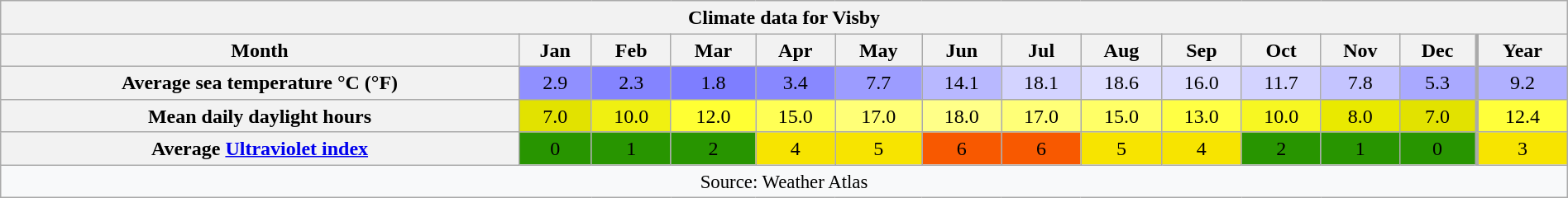<table style="width:100%;text-align:center;line-height:1.2em;margin-left:auto;margin-right:auto" class="wikitable sortable mw-collapsible mw-collapsed">
<tr>
<th Colspan=14>Climate data for Visby</th>
</tr>
<tr>
<th>Month</th>
<th>Jan</th>
<th>Feb</th>
<th>Mar</th>
<th>Apr</th>
<th>May</th>
<th>Jun</th>
<th>Jul</th>
<th>Aug</th>
<th>Sep</th>
<th>Oct</th>
<th>Nov</th>
<th>Dec</th>
<th style="border-left-width:medium">Year</th>
</tr>
<tr>
<th>Average sea temperature °C (°F)</th>
<td style="background:#9090FF;color:#000000;">2.9<br></td>
<td style="background:#8484FF;color:#000000;">2.3<br></td>
<td style="background:#7E7EFF;color:#000000;">1.8<br></td>
<td style="background:#8888FF;color:#000000;">3.4<br></td>
<td style="background:#9C9CFF;color:#000000;">7.7<br></td>
<td style="background:#B8B8FF;color:#000000;">14.1<br></td>
<td style="background:#D3D3FF;color:#000000;">18.1<br></td>
<td style="background:#DFDFFF;color:#000000;">18.6<br></td>
<td style="background:#DEDEFF;color:#000000;">16.0<br></td>
<td style="background:#D3D3FF;color:#000000;">11.7<br></td>
<td style="background:#C4C4FF;color:#000000;">7.8<br></td>
<td style="background:#A9A9FF;color:#000000;">5.3<br></td>
<td style="background:#B0B0FF;color:#000000;border-left-width:medium">9.2<br></td>
</tr>
<tr>
<th>Mean daily daylight hours</th>
<td style="background:#E2E200;color:#000000;">7.0</td>
<td style="background:#F0F011;color:#000000;">10.0</td>
<td style="background:#FFFF33;color:#000000;">12.0</td>
<td style="background:#FFFF55;color:#000000;">15.0</td>
<td style="background:#FFFF77;color:#000000;">17.0</td>
<td style="background:#FFFF88;color:#000000;">18.0</td>
<td style="background:#FFFF77;color:#000000;">17.0</td>
<td style="background:#FFFF66;color:#000000;">15.0</td>
<td style="background:#FFFF44;color:#000000;">13.0</td>
<td style="background:#F7F722;color:#000000;">10.0</td>
<td style="background:#E9E900;color:#000000;">8.0</td>
<td style="background:#E2E200;color:#000000;">7.0</td>
<td style="background:#FFFF3A;color:#000000;border-left-width:medium">12.4</td>
</tr>
<tr>
<th>Average <a href='#'>Ultraviolet index</a></th>
<td style="background:#289500;color:#000000;">0</td>
<td style="background:#289500;color:#000000;">1</td>
<td style="background:#289500;color:#000000;">2</td>
<td style="background:#f7e400;color:#000000;">4</td>
<td style="background:#f7e400;color:#000000;">5</td>
<td style="background:#f85900;color:#000000;">6</td>
<td style="background:#f85900;color:#000000;">6</td>
<td style="background:#f7e400;color:#000000;">5</td>
<td style="background:#f7e400;color:#000000;">4</td>
<td style="background:#289500;color:#000000;">2</td>
<td style="background:#289500;color:#000000;">1</td>
<td style="background:#289500;color:#000000;">0</td>
<td style="background:#f7e400;color:#000000;border-left-width:medium">3</td>
</tr>
<tr>
<th Colspan=14 style="background:#f8f9fa;font-weight:normal;font-size:95%;">Source: Weather Atlas</th>
</tr>
</table>
